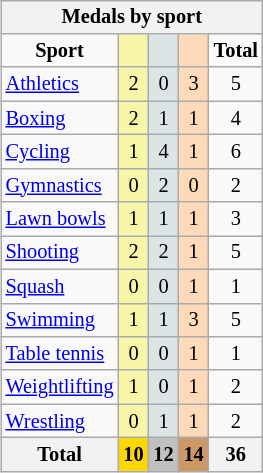<table class="wikitable" style="font-size:85%;float:right;text-align:center">
<tr>
<th colspan=5>Medals by sport</th>
</tr>
<tr align=center>
<td><strong>Sport</strong></td>
<td bgcolor=#f7f6a8></td>
<td bgcolor=#dce5e5></td>
<td bgcolor=#ffdab9></td>
<td><strong>Total</strong></td>
</tr>
<tr align=center>
<td align=left><a href='#'>Athletics</a></td>
<td bgcolor=#f7f6a8>2</td>
<td bgcolor=#dce5e5>0</td>
<td bgcolor=#ffdab9>3</td>
<td>5</td>
</tr>
<tr align=center>
<td align=left><a href='#'>Boxing</a></td>
<td bgcolor=#f7f6a8>2</td>
<td bgcolor=#dce5e5>1</td>
<td bgcolor=#ffdab9>1</td>
<td>4</td>
</tr>
<tr align=center>
<td align=left><a href='#'>Cycling</a></td>
<td bgcolor=#f7f6a8>1</td>
<td bgcolor=#dce5e5>4</td>
<td bgcolor=#ffdab9>1</td>
<td>6</td>
</tr>
<tr align=center>
<td align=left><a href='#'>Gymnastics</a></td>
<td bgcolor=#f7f6a8>0</td>
<td bgcolor=#dce5e5>2</td>
<td bgcolor=#ffdab9>0</td>
<td>2</td>
</tr>
<tr align=center>
<td align=left><a href='#'>Lawn bowls</a></td>
<td bgcolor=#f7f6a8>1</td>
<td bgcolor=#dce5e5>1</td>
<td bgcolor=#ffdab9>1</td>
<td>3</td>
</tr>
<tr align=center>
<td align=left><a href='#'>Shooting</a></td>
<td bgcolor=#f7f6a8>2</td>
<td bgcolor=#dce5e5>2</td>
<td bgcolor=#ffdab9>1</td>
<td>5</td>
</tr>
<tr align=center>
<td align=left><a href='#'>Squash</a></td>
<td bgcolor=#f7f6a8>0</td>
<td bgcolor=#dce5e5>0</td>
<td bgcolor=#ffdab9>1</td>
<td>1</td>
</tr>
<tr align=center>
<td align=left><a href='#'>Swimming</a></td>
<td bgcolor=#f7f6a8>1</td>
<td bgcolor=#dce5e5>1</td>
<td bgcolor=#ffdab9>3</td>
<td>5</td>
</tr>
<tr align=center>
<td align=left><a href='#'>Table tennis</a></td>
<td bgcolor=#f7f6a8>0</td>
<td bgcolor=#dce5e5>0</td>
<td bgcolor=#ffdab9>1</td>
<td>1</td>
</tr>
<tr align=center>
<td align=left><a href='#'>Weightlifting</a></td>
<td bgcolor=#f7f6a8>1</td>
<td bgcolor=#dce5e5>0</td>
<td bgcolor=#ffdab9>1</td>
<td>2</td>
</tr>
<tr align=center>
<td align=left><a href='#'>Wrestling</a></td>
<td bgcolor=#f7f6a8>0</td>
<td bgcolor=#dce5e5>1</td>
<td bgcolor=#ffdab9>1</td>
<td>2</td>
</tr>
<tr align=center>
<th bgcolor=#efefef>Total</th>
<th style="background:gold;">10</th>
<th style="background:silver;">12</th>
<th style="background:#c96;">14</th>
<th>36</th>
</tr>
</table>
